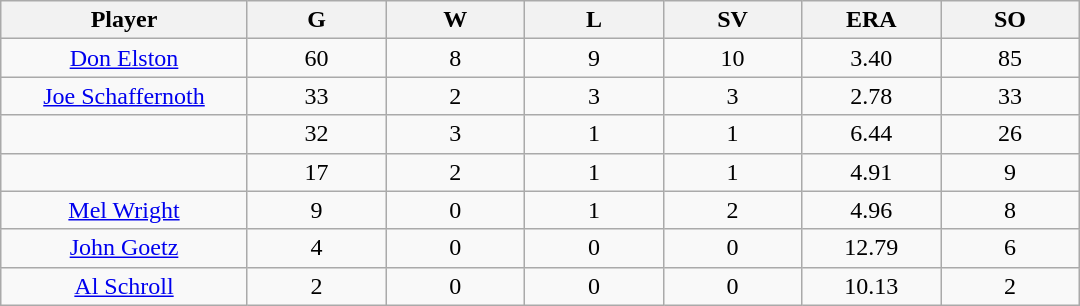<table class="wikitable sortable">
<tr>
<th bgcolor="#DDDDFF" width="16%">Player</th>
<th bgcolor="#DDDDFF" width="9%">G</th>
<th bgcolor="#DDDDFF" width="9%">W</th>
<th bgcolor="#DDDDFF" width="9%">L</th>
<th bgcolor="#DDDDFF" width="9%">SV</th>
<th bgcolor="#DDDDFF" width="9%">ERA</th>
<th bgcolor="#DDDDFF" width="9%">SO</th>
</tr>
<tr align="center">
<td><a href='#'>Don Elston</a></td>
<td>60</td>
<td>8</td>
<td>9</td>
<td>10</td>
<td>3.40</td>
<td>85</td>
</tr>
<tr align=center>
<td><a href='#'>Joe Schaffernoth</a></td>
<td>33</td>
<td>2</td>
<td>3</td>
<td>3</td>
<td>2.78</td>
<td>33</td>
</tr>
<tr align=center>
<td></td>
<td>32</td>
<td>3</td>
<td>1</td>
<td>1</td>
<td>6.44</td>
<td>26</td>
</tr>
<tr align="center">
<td></td>
<td>17</td>
<td>2</td>
<td>1</td>
<td>1</td>
<td>4.91</td>
<td>9</td>
</tr>
<tr align="center">
<td><a href='#'>Mel Wright</a></td>
<td>9</td>
<td>0</td>
<td>1</td>
<td>2</td>
<td>4.96</td>
<td>8</td>
</tr>
<tr align="center">
<td><a href='#'>John Goetz</a></td>
<td>4</td>
<td>0</td>
<td>0</td>
<td>0</td>
<td>12.79</td>
<td>6</td>
</tr>
<tr align=center>
<td><a href='#'>Al Schroll</a></td>
<td>2</td>
<td>0</td>
<td>0</td>
<td>0</td>
<td>10.13</td>
<td>2</td>
</tr>
</table>
